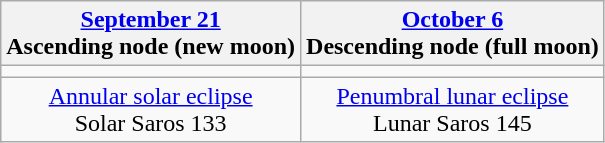<table class="wikitable">
<tr>
<th><a href='#'>September 21</a><br>Ascending node (new moon)</th>
<th><a href='#'>October 6</a><br>Descending node (full moon)</th>
</tr>
<tr>
<td></td>
<td></td>
</tr>
<tr align=center>
<td><a href='#'>Annular solar eclipse</a><br>Solar Saros 133</td>
<td><a href='#'>Penumbral lunar eclipse</a><br>Lunar Saros 145</td>
</tr>
</table>
